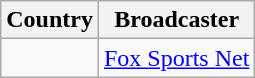<table class="wikitable">
<tr>
<th align=center>Country</th>
<th align=center>Broadcaster</th>
</tr>
<tr>
<td></td>
<td><a href='#'>Fox Sports Net</a></td>
</tr>
</table>
